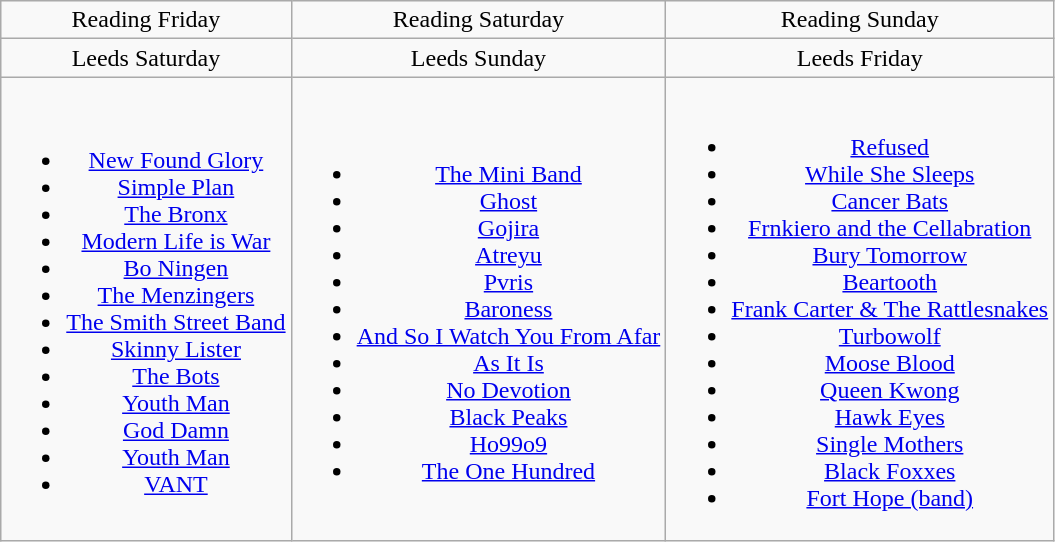<table class="wikitable" style="text-align:center;">
<tr>
<td>Reading Friday</td>
<td>Reading Saturday</td>
<td>Reading Sunday</td>
</tr>
<tr>
<td>Leeds Saturday</td>
<td>Leeds Sunday</td>
<td>Leeds Friday</td>
</tr>
<tr>
<td><br><ul><li><a href='#'>New Found Glory</a></li><li><a href='#'>Simple Plan</a></li><li><a href='#'>The Bronx</a></li><li><a href='#'>Modern Life is War</a></li><li><a href='#'>Bo Ningen</a></li><li><a href='#'>The Menzingers</a></li><li><a href='#'>The Smith Street Band</a></li><li><a href='#'>Skinny Lister</a></li><li><a href='#'>The Bots</a></li><li><a href='#'>Youth Man</a></li><li><a href='#'>God Damn</a></li><li><a href='#'>Youth Man</a></li><li><a href='#'>VANT</a></li></ul></td>
<td><br><ul><li><a href='#'>The Mini Band</a></li><li><a href='#'>Ghost</a></li><li><a href='#'>Gojira</a></li><li><a href='#'>Atreyu</a></li><li><a href='#'>Pvris</a></li><li><a href='#'>Baroness</a></li><li><a href='#'>And So I Watch You From Afar</a></li><li><a href='#'>As It Is</a></li><li><a href='#'>No Devotion</a></li><li><a href='#'>Black Peaks</a></li><li><a href='#'>Ho99o9</a></li><li><a href='#'>The One Hundred</a></li></ul></td>
<td><br><ul><li><a href='#'>Refused</a></li><li><a href='#'>While She Sleeps</a></li><li><a href='#'>Cancer Bats</a></li><li><a href='#'>Frnkiero and the Cellabration</a></li><li><a href='#'>Bury Tomorrow</a></li><li><a href='#'>Beartooth</a></li><li><a href='#'>Frank Carter & The Rattlesnakes</a></li><li><a href='#'>Turbowolf</a></li><li><a href='#'>Moose Blood</a></li><li><a href='#'>Queen Kwong</a></li><li><a href='#'>Hawk Eyes</a></li><li><a href='#'>Single Mothers</a></li><li><a href='#'>Black Foxxes</a></li><li><a href='#'>Fort Hope (band)</a></li></ul></td>
</tr>
</table>
